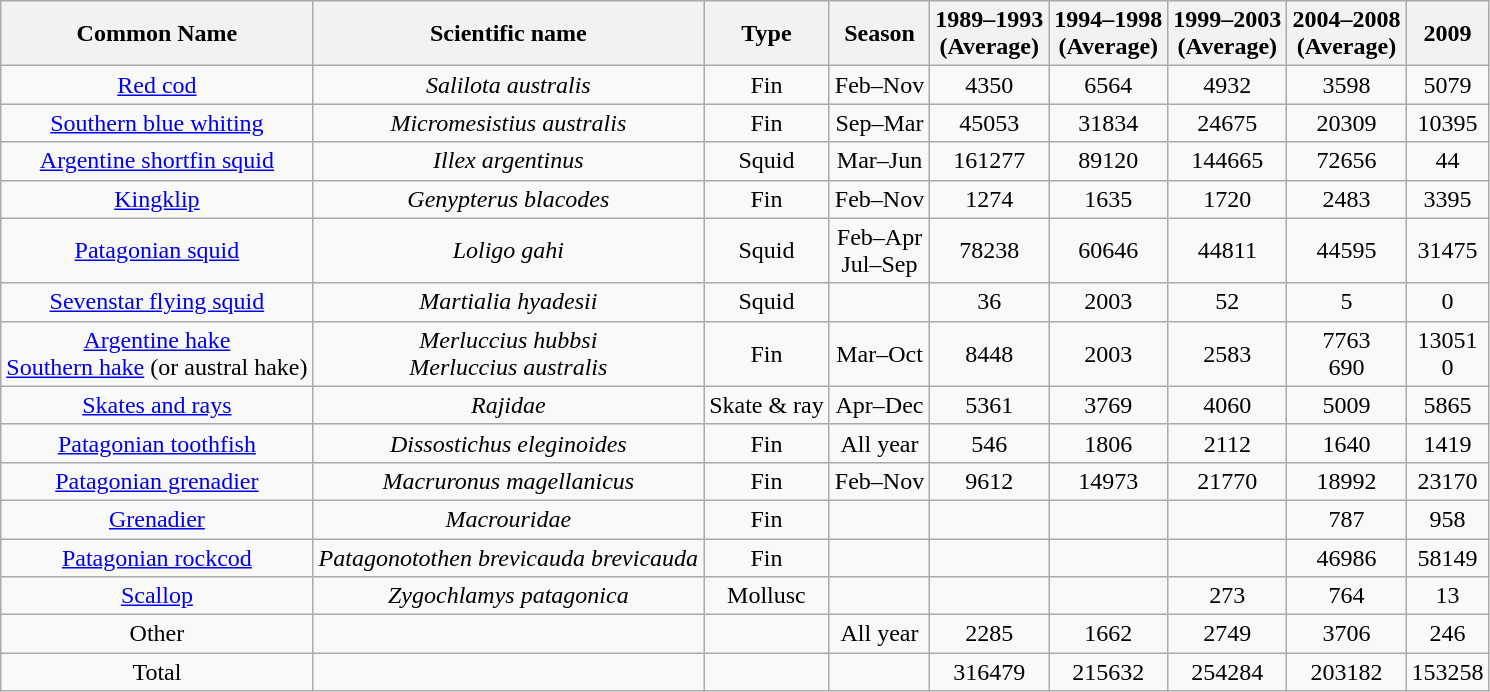<table class="wikitable" style="text-align: center;">
<tr bgcolor="#efefef">
<th>Common Name</th>
<th>Scientific name</th>
<th>Type</th>
<th>Season</th>
<th>1989–1993 <br> (Average)</th>
<th>1994–1998 <br> (Average)</th>
<th>1999–2003 <br> (Average)</th>
<th>2004–2008 <br> (Average)</th>
<th>2009</th>
</tr>
<tr>
<td><a href='#'>Red cod</a></td>
<td><em>Salilota australis</em></td>
<td>Fin</td>
<td>Feb–Nov</td>
<td>4350</td>
<td>6564</td>
<td>4932</td>
<td>3598</td>
<td>5079</td>
</tr>
<tr>
<td><a href='#'>Southern blue whiting</a></td>
<td><em>Micromesistius australis</em></td>
<td>Fin</td>
<td>Sep–Mar</td>
<td>45053</td>
<td>31834</td>
<td>24675</td>
<td>20309</td>
<td>10395</td>
</tr>
<tr>
<td><a href='#'>Argentine shortfin squid</a></td>
<td><em>Illex argentinus</em></td>
<td>Squid</td>
<td>Mar–Jun</td>
<td>161277</td>
<td>89120</td>
<td>144665</td>
<td>72656</td>
<td>44</td>
</tr>
<tr>
<td><a href='#'>Kingklip</a></td>
<td><em>Genypterus blacodes</em></td>
<td>Fin</td>
<td>Feb–Nov</td>
<td>1274</td>
<td>1635</td>
<td>1720</td>
<td>2483</td>
<td>3395</td>
</tr>
<tr>
<td><a href='#'>Patagonian squid</a></td>
<td><em>Loligo gahi</em></td>
<td>Squid</td>
<td>Feb–Apr<br>Jul–Sep</td>
<td>78238</td>
<td>60646</td>
<td>44811</td>
<td>44595</td>
<td>31475</td>
</tr>
<tr>
<td><a href='#'>Sevenstar flying squid</a></td>
<td><em>Martialia hyadesii</em></td>
<td>Squid</td>
<td></td>
<td>36</td>
<td>2003</td>
<td>52</td>
<td>5</td>
<td>0</td>
</tr>
<tr>
<td><a href='#'>Argentine hake</a><br><a href='#'>Southern hake</a> (or austral hake)</td>
<td><em>Merluccius hubbsi</em><br><em>Merluccius australis</em></td>
<td>Fin</td>
<td>Mar–Oct</td>
<td>8448</td>
<td>2003</td>
<td>2583</td>
<td>7763<br>690</td>
<td>13051<br>0</td>
</tr>
<tr>
<td><a href='#'>Skates and rays</a></td>
<td><em>Rajidae</em></td>
<td>Skate & ray</td>
<td>Apr–Dec</td>
<td>5361</td>
<td>3769</td>
<td>4060</td>
<td>5009</td>
<td>5865</td>
</tr>
<tr>
<td><a href='#'>Patagonian toothfish</a></td>
<td><em>Dissostichus eleginoides</em></td>
<td>Fin</td>
<td>All year</td>
<td>546</td>
<td>1806</td>
<td>2112</td>
<td>1640</td>
<td>1419</td>
</tr>
<tr>
<td><a href='#'>Patagonian grenadier</a></td>
<td><em>Macruronus magellanicus</em></td>
<td>Fin</td>
<td>Feb–Nov</td>
<td>9612</td>
<td>14973</td>
<td>21770</td>
<td>18992</td>
<td>23170</td>
</tr>
<tr>
<td><a href='#'>Grenadier</a></td>
<td><em>Macrouridae</em></td>
<td>Fin</td>
<td></td>
<td></td>
<td></td>
<td></td>
<td>787</td>
<td>958</td>
</tr>
<tr>
<td><a href='#'>Patagonian rockcod</a></td>
<td><em>Patagonotothen brevicauda brevicauda</em></td>
<td>Fin</td>
<td></td>
<td></td>
<td></td>
<td></td>
<td>46986</td>
<td>58149</td>
</tr>
<tr>
<td><a href='#'>Scallop</a></td>
<td><em>Zygochlamys patagonica</em></td>
<td>Mollusc</td>
<td></td>
<td></td>
<td></td>
<td>273</td>
<td>764</td>
<td>13</td>
</tr>
<tr>
<td>Other</td>
<td></td>
<td></td>
<td>All year</td>
<td>2285</td>
<td>1662</td>
<td>2749</td>
<td>3706</td>
<td>246</td>
</tr>
<tr>
<td>Total</td>
<td></td>
<td></td>
<td></td>
<td>316479</td>
<td>215632</td>
<td>254284</td>
<td>203182</td>
<td>153258</td>
</tr>
</table>
